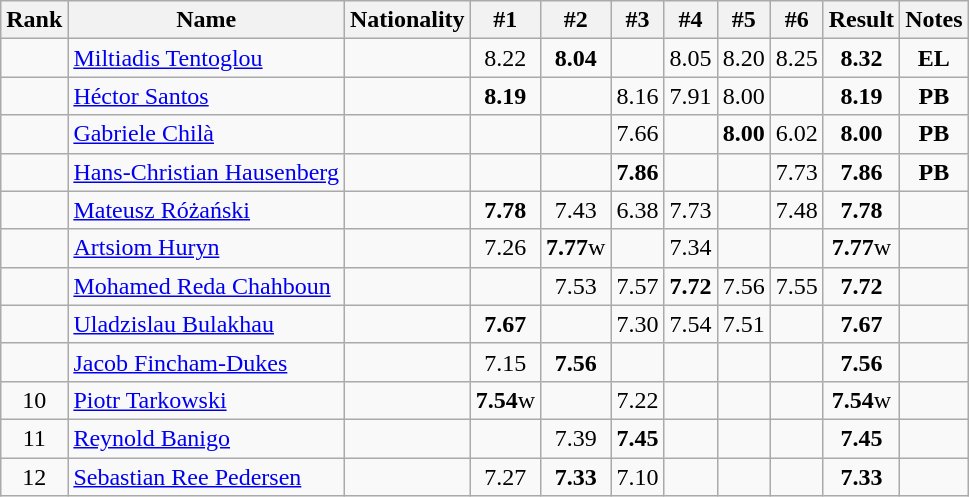<table class="wikitable sortable" style="text-align:center">
<tr>
<th>Rank</th>
<th>Name</th>
<th>Nationality</th>
<th>#1</th>
<th>#2</th>
<th>#3</th>
<th>#4</th>
<th>#5</th>
<th>#6</th>
<th>Result</th>
<th>Notes</th>
</tr>
<tr>
<td></td>
<td align=left><a href='#'>Miltiadis Tentoglou</a></td>
<td align=left></td>
<td>8.22</td>
<td><strong>8.04</strong></td>
<td></td>
<td>8.05</td>
<td>8.20</td>
<td>8.25</td>
<td><strong>8.32</strong></td>
<td><strong>EL</strong></td>
</tr>
<tr>
<td></td>
<td align=left><a href='#'>Héctor Santos</a></td>
<td align="left"></td>
<td><strong>8.19</strong></td>
<td></td>
<td>8.16</td>
<td>7.91</td>
<td>8.00</td>
<td></td>
<td><strong>8.19</strong></td>
<td><strong>PB</strong></td>
</tr>
<tr>
<td></td>
<td align=left><a href='#'>Gabriele Chilà</a></td>
<td align=left></td>
<td></td>
<td></td>
<td>7.66</td>
<td></td>
<td><strong>8.00</strong></td>
<td>6.02</td>
<td><strong>8.00</strong></td>
<td><strong>PB</strong></td>
</tr>
<tr>
<td></td>
<td align=left><a href='#'>Hans-Christian Hausenberg</a></td>
<td align=left></td>
<td></td>
<td></td>
<td><strong>7.86</strong></td>
<td></td>
<td></td>
<td>7.73</td>
<td><strong>7.86</strong></td>
<td><strong>PB</strong></td>
</tr>
<tr>
<td></td>
<td align=left><a href='#'>Mateusz Różański</a></td>
<td align=left></td>
<td><strong>7.78</strong></td>
<td>7.43</td>
<td>6.38</td>
<td>7.73</td>
<td></td>
<td>7.48</td>
<td><strong>7.78</strong></td>
<td></td>
</tr>
<tr>
<td></td>
<td align=left><a href='#'>Artsiom Huryn</a></td>
<td align=left></td>
<td>7.26</td>
<td><strong>7.77</strong>w</td>
<td></td>
<td>7.34</td>
<td></td>
<td></td>
<td><strong>7.77</strong>w</td>
<td></td>
</tr>
<tr>
<td></td>
<td align=left><a href='#'>Mohamed Reda Chahboun</a></td>
<td align=left></td>
<td></td>
<td>7.53</td>
<td>7.57</td>
<td><strong>7.72</strong></td>
<td>7.56</td>
<td>7.55</td>
<td><strong>7.72</strong></td>
<td></td>
</tr>
<tr>
<td></td>
<td align=left><a href='#'>Uladzislau Bulakhau</a></td>
<td align=left></td>
<td><strong>7.67</strong></td>
<td></td>
<td>7.30</td>
<td>7.54</td>
<td>7.51</td>
<td></td>
<td><strong>7.67</strong></td>
<td></td>
</tr>
<tr>
<td></td>
<td align=left><a href='#'>Jacob Fincham-Dukes</a></td>
<td align=left></td>
<td>7.15</td>
<td><strong>7.56</strong></td>
<td></td>
<td></td>
<td></td>
<td></td>
<td><strong>7.56</strong></td>
<td></td>
</tr>
<tr>
<td>10</td>
<td align=left><a href='#'>Piotr Tarkowski</a></td>
<td align=left></td>
<td><strong>7.54</strong>w</td>
<td></td>
<td>7.22</td>
<td></td>
<td></td>
<td></td>
<td><strong>7.54</strong>w</td>
<td></td>
</tr>
<tr>
<td>11</td>
<td align=left><a href='#'>Reynold Banigo</a></td>
<td align=left></td>
<td></td>
<td>7.39</td>
<td><strong>7.45</strong></td>
<td></td>
<td></td>
<td></td>
<td><strong>7.45</strong></td>
<td></td>
</tr>
<tr>
<td>12</td>
<td align=left><a href='#'>Sebastian Ree Pedersen</a></td>
<td align=left></td>
<td>7.27</td>
<td><strong>7.33</strong></td>
<td>7.10</td>
<td></td>
<td></td>
<td></td>
<td><strong>7.33</strong></td>
<td></td>
</tr>
</table>
